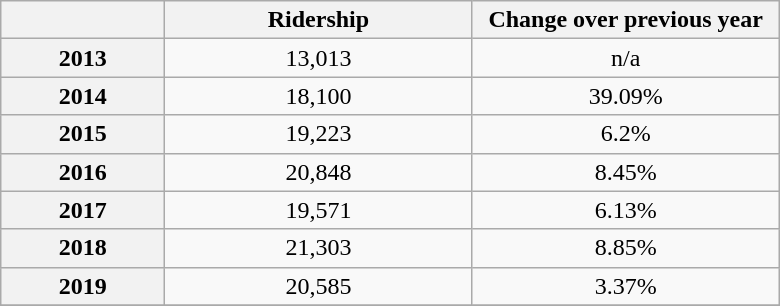<table class="wikitable"  style="text-align:center; width:520px; margin:auto;">
<tr>
<th style="width:50px"></th>
<th style="width:100px">Ridership</th>
<th style="width:100px">Change over previous year</th>
</tr>
<tr>
<th>2013</th>
<td>13,013</td>
<td>n/a</td>
</tr>
<tr>
<th>2014</th>
<td>18,100</td>
<td>39.09%</td>
</tr>
<tr>
<th>2015</th>
<td>19,223</td>
<td>6.2%</td>
</tr>
<tr>
<th>2016</th>
<td>20,848</td>
<td>8.45%</td>
</tr>
<tr>
<th>2017</th>
<td>19,571</td>
<td>6.13%</td>
</tr>
<tr>
<th>2018</th>
<td>21,303</td>
<td>8.85%</td>
</tr>
<tr>
<th>2019</th>
<td>20,585</td>
<td>3.37%</td>
</tr>
<tr>
</tr>
</table>
